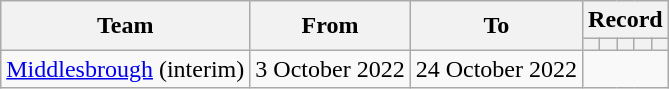<table class=wikitable style=text-align:center>
<tr>
<th rowspan="2">Team</th>
<th rowspan="2">From</th>
<th rowspan="2">To</th>
<th colspan="5">Record</th>
</tr>
<tr>
<th></th>
<th></th>
<th></th>
<th></th>
<th></th>
</tr>
<tr>
<td align=left><a href='#'>Middlesbrough</a> (interim)</td>
<td align=left>3 October 2022</td>
<td align=left>24 October 2022<br></td>
</tr>
</table>
